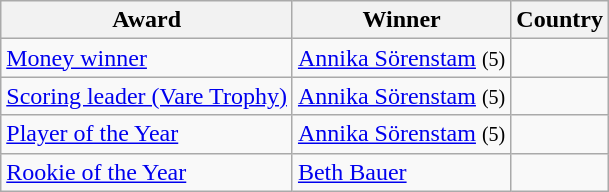<table class="wikitable">
<tr>
<th>Award</th>
<th>Winner</th>
<th>Country</th>
</tr>
<tr>
<td><a href='#'>Money winner</a></td>
<td><a href='#'>Annika Sörenstam</a> <small>(5)</small></td>
<td></td>
</tr>
<tr>
<td><a href='#'>Scoring leader (Vare Trophy)</a></td>
<td><a href='#'>Annika Sörenstam</a> <small>(5)</small></td>
<td></td>
</tr>
<tr>
<td><a href='#'>Player of the Year</a></td>
<td><a href='#'>Annika Sörenstam</a> <small>(5)</small></td>
<td></td>
</tr>
<tr>
<td><a href='#'>Rookie of the Year</a></td>
<td><a href='#'>Beth Bauer</a></td>
<td></td>
</tr>
</table>
